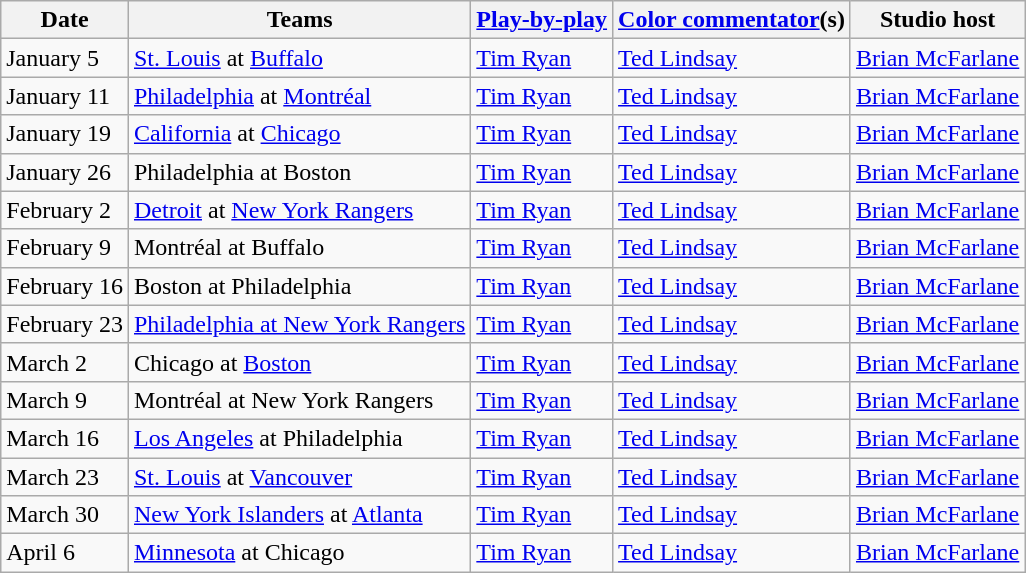<table class="wikitable">
<tr>
<th>Date</th>
<th>Teams</th>
<th><a href='#'>Play-by-play</a></th>
<th><a href='#'>Color commentator</a>(s)</th>
<th>Studio host</th>
</tr>
<tr>
<td>January 5</td>
<td><a href='#'>St. Louis</a> at <a href='#'>Buffalo</a></td>
<td><a href='#'>Tim Ryan</a></td>
<td><a href='#'>Ted Lindsay</a></td>
<td><a href='#'>Brian McFarlane</a></td>
</tr>
<tr>
<td>January 11</td>
<td><a href='#'>Philadelphia</a> at <a href='#'>Montréal</a></td>
<td><a href='#'>Tim Ryan</a></td>
<td><a href='#'>Ted Lindsay</a></td>
<td><a href='#'>Brian McFarlane</a></td>
</tr>
<tr>
<td>January 19</td>
<td><a href='#'>California</a> at <a href='#'>Chicago</a></td>
<td><a href='#'>Tim Ryan</a></td>
<td><a href='#'>Ted Lindsay</a></td>
<td><a href='#'>Brian McFarlane</a></td>
</tr>
<tr>
<td>January 26</td>
<td>Philadelphia at Boston</td>
<td><a href='#'>Tim Ryan</a></td>
<td><a href='#'>Ted Lindsay</a></td>
<td><a href='#'>Brian McFarlane</a></td>
</tr>
<tr>
<td>February 2</td>
<td><a href='#'>Detroit</a> at <a href='#'>New York Rangers</a></td>
<td><a href='#'>Tim Ryan</a></td>
<td><a href='#'>Ted Lindsay</a></td>
<td><a href='#'>Brian McFarlane</a></td>
</tr>
<tr>
<td>February 9</td>
<td>Montréal at Buffalo</td>
<td><a href='#'>Tim Ryan</a></td>
<td><a href='#'>Ted Lindsay</a></td>
<td><a href='#'>Brian McFarlane</a></td>
</tr>
<tr>
<td>February 16</td>
<td>Boston at Philadelphia</td>
<td><a href='#'>Tim Ryan</a></td>
<td><a href='#'>Ted Lindsay</a></td>
<td><a href='#'>Brian McFarlane</a></td>
</tr>
<tr>
<td>February 23</td>
<td><a href='#'>Philadelphia at New York Rangers</a></td>
<td><a href='#'>Tim Ryan</a></td>
<td><a href='#'>Ted Lindsay</a></td>
<td><a href='#'>Brian McFarlane</a></td>
</tr>
<tr>
<td>March 2</td>
<td>Chicago at <a href='#'>Boston</a></td>
<td><a href='#'>Tim Ryan</a></td>
<td><a href='#'>Ted Lindsay</a></td>
<td><a href='#'>Brian McFarlane</a></td>
</tr>
<tr>
<td>March 9</td>
<td>Montréal at New York Rangers</td>
<td><a href='#'>Tim Ryan</a></td>
<td><a href='#'>Ted Lindsay</a></td>
<td><a href='#'>Brian McFarlane</a></td>
</tr>
<tr>
<td>March 16</td>
<td><a href='#'>Los Angeles</a> at Philadelphia</td>
<td><a href='#'>Tim Ryan</a></td>
<td><a href='#'>Ted Lindsay</a></td>
<td><a href='#'>Brian McFarlane</a></td>
</tr>
<tr>
<td>March 23</td>
<td><a href='#'>St. Louis</a> at <a href='#'>Vancouver</a></td>
<td><a href='#'>Tim Ryan</a></td>
<td><a href='#'>Ted Lindsay</a></td>
<td><a href='#'>Brian McFarlane</a></td>
</tr>
<tr>
<td>March 30</td>
<td><a href='#'>New York Islanders</a> at <a href='#'>Atlanta</a></td>
<td><a href='#'>Tim Ryan</a></td>
<td><a href='#'>Ted Lindsay</a></td>
<td><a href='#'>Brian McFarlane</a></td>
</tr>
<tr>
<td>April 6</td>
<td><a href='#'>Minnesota</a> at Chicago</td>
<td><a href='#'>Tim Ryan</a></td>
<td><a href='#'>Ted Lindsay</a></td>
<td><a href='#'>Brian McFarlane</a></td>
</tr>
</table>
